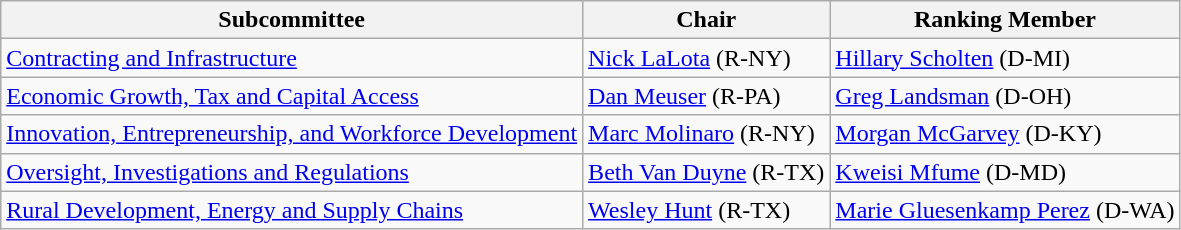<table class="wikitable">
<tr>
<th>Subcommittee</th>
<th>Chair</th>
<th>Ranking Member</th>
</tr>
<tr>
<td><a href='#'>Contracting and Infrastructure</a></td>
<td><a href='#'>Nick LaLota</a> (R-NY)</td>
<td><a href='#'>Hillary Scholten</a> (D-MI)</td>
</tr>
<tr>
<td><a href='#'>Economic Growth, Tax and Capital Access</a></td>
<td><a href='#'>Dan Meuser</a> (R-PA)</td>
<td><a href='#'>Greg Landsman</a> (D-OH)</td>
</tr>
<tr>
<td><a href='#'>Innovation, Entrepreneurship, and Workforce Development</a></td>
<td><a href='#'>Marc Molinaro</a> (R-NY)</td>
<td><a href='#'>Morgan McGarvey</a> (D-KY)</td>
</tr>
<tr>
<td><a href='#'>Oversight, Investigations and Regulations</a></td>
<td><a href='#'>Beth Van Duyne</a> (R-TX)</td>
<td><a href='#'>Kweisi Mfume</a> (D-MD)</td>
</tr>
<tr>
<td><a href='#'>Rural Development, Energy and Supply Chains</a></td>
<td><a href='#'>Wesley Hunt</a> (R-TX)</td>
<td><a href='#'>Marie Gluesenkamp Perez</a> (D-WA)</td>
</tr>
</table>
